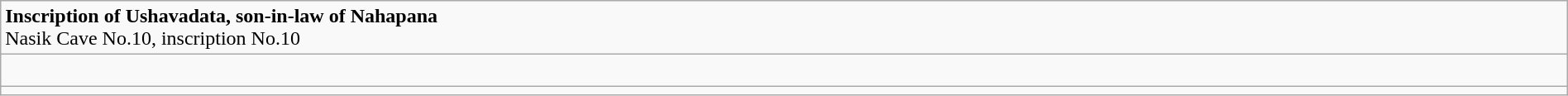<table class="wikitable" style="margin: 0 auto; font-size: 100%; width: 100%;" align="center" colspan="2" cellpadding="3">
<tr>
<td state = ><strong>Inscription of Ushavadata, son-in-law of Nahapana</strong><br>Nasik Cave No.10, inscription No.10</td>
</tr>
<tr>
<td><br></td>
</tr>
<tr>
<td></td>
</tr>
</table>
